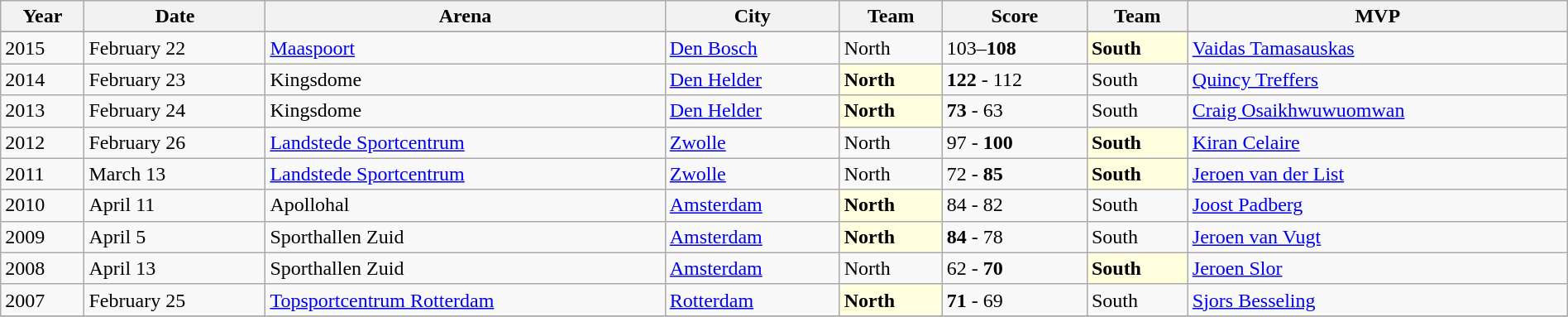<table class="wikitable sortable" width=100%>
<tr bgcolor=>
<th>Year</th>
<th>Date</th>
<th>Arena</th>
<th>City</th>
<th>Team</th>
<th>Score</th>
<th>Team</th>
<th>MVP</th>
</tr>
<tr>
</tr>
<tr>
<td>2015</td>
<td>February 22</td>
<td><a href='#'>Maaspoort</a></td>
<td><a href='#'>Den Bosch</a></td>
<td>North</td>
<td>103–<strong>108</strong></td>
<td bgcolor=lightyellow><strong>South</strong></td>
<td align="left"> <a href='#'>Vaidas Tamasauskas</a></td>
</tr>
<tr>
<td>2014</td>
<td>February 23</td>
<td>Kingsdome</td>
<td><a href='#'>Den Helder</a></td>
<td bgcolor=lightyellow><strong>North</strong></td>
<td><strong>122</strong> - 112</td>
<td>South</td>
<td align="left"> <a href='#'>Quincy Treffers</a></td>
</tr>
<tr>
<td>2013</td>
<td>February 24</td>
<td>Kingsdome</td>
<td><a href='#'>Den Helder</a></td>
<td bgcolor=lightyellow><strong>North</strong></td>
<td><strong>73</strong> - 63</td>
<td>South</td>
<td align="left"> <a href='#'>Craig Osaikhwuwuomwan</a></td>
</tr>
<tr>
<td>2012</td>
<td>February 26</td>
<td><a href='#'>Landstede Sportcentrum</a></td>
<td><a href='#'>Zwolle</a></td>
<td>North</td>
<td>97 - <strong>100</strong></td>
<td bgcolor=lightyellow><strong>South</strong></td>
<td align="left"> <a href='#'>Kiran Celaire</a></td>
</tr>
<tr>
<td>2011</td>
<td>March 13</td>
<td><a href='#'>Landstede Sportcentrum</a></td>
<td><a href='#'>Zwolle</a></td>
<td>North</td>
<td>72 - <strong>85</strong></td>
<td bgcolor=lightyellow><strong>South</strong></td>
<td align="left"> <a href='#'>Jeroen van der List</a></td>
</tr>
<tr>
<td>2010</td>
<td>April 11</td>
<td>Apollohal</td>
<td><a href='#'>Amsterdam</a></td>
<td bgcolor=lightyellow><strong>North</strong></td>
<td>84 - 82</td>
<td>South</td>
<td align="left"> <a href='#'>Joost Padberg</a></td>
</tr>
<tr>
<td>2009</td>
<td>April 5</td>
<td>Sporthallen Zuid</td>
<td><a href='#'>Amsterdam</a></td>
<td bgcolor=lightyellow><strong>North</strong></td>
<td><strong>84</strong> - 78</td>
<td>South</td>
<td align="left"> <a href='#'>Jeroen van Vugt</a></td>
</tr>
<tr>
<td>2008</td>
<td>April 13</td>
<td>Sporthallen Zuid</td>
<td><a href='#'>Amsterdam</a></td>
<td>North</td>
<td>62 - <strong>70</strong></td>
<td bgcolor=lightyellow><strong>South</strong></td>
<td align="left"> <a href='#'>Jeroen Slor</a></td>
</tr>
<tr>
<td>2007</td>
<td>February 25</td>
<td><a href='#'>Topsportcentrum Rotterdam</a></td>
<td><a href='#'>Rotterdam</a></td>
<td bgcolor=lightyellow><strong>North</strong></td>
<td><strong>71</strong> - 69</td>
<td>South</td>
<td align="left"> <a href='#'>Sjors Besseling</a></td>
</tr>
<tr>
</tr>
</table>
